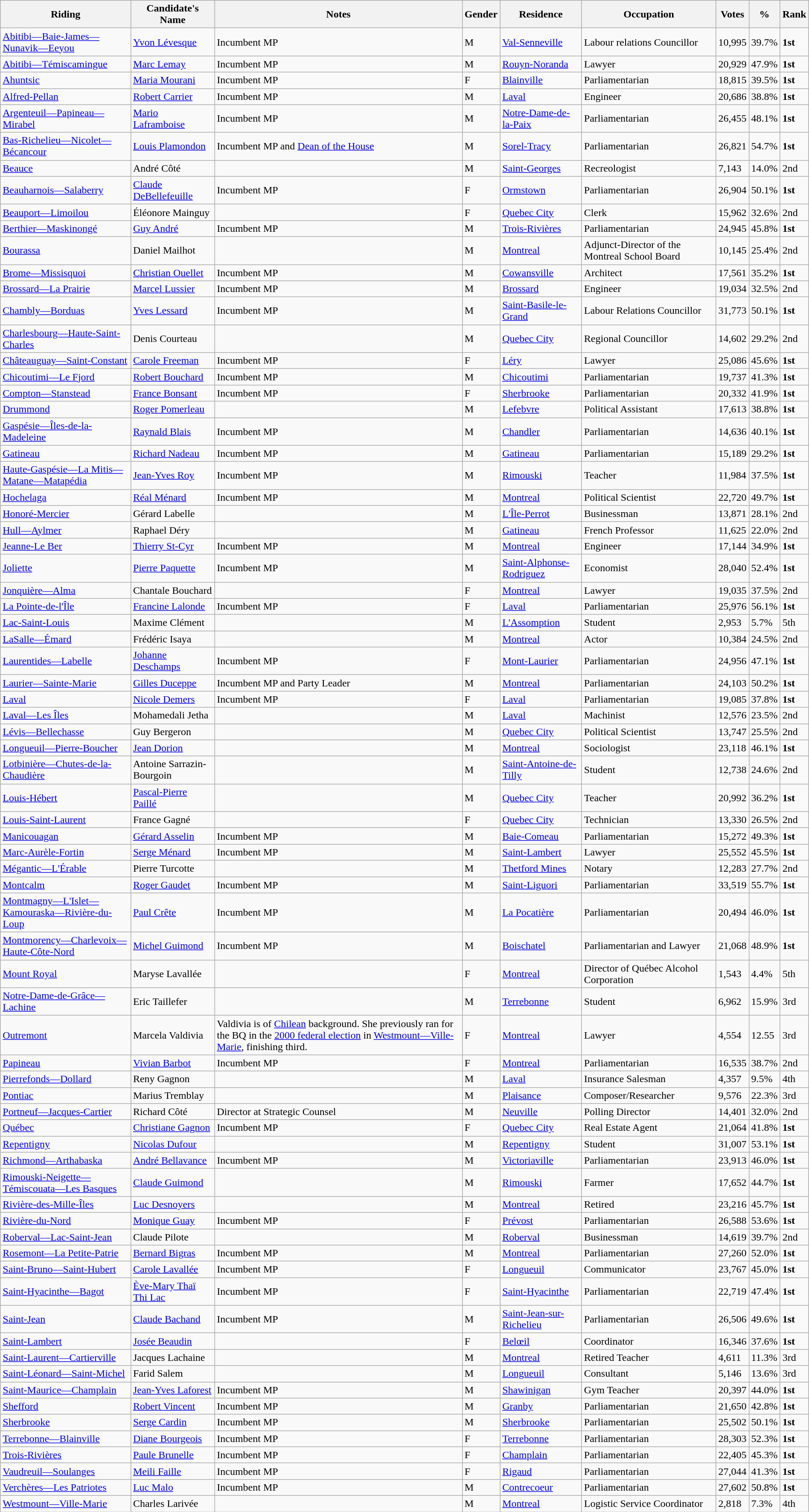<table class="wikitable sortable" width="100%">
<tr>
<th>Riding<br></th>
<th>Candidate's Name</th>
<th>Notes</th>
<th>Gender</th>
<th>Residence</th>
<th>Occupation</th>
<th>Votes</th>
<th>%</th>
<th>Rank</th>
</tr>
<tr>
<td><a href='#'>Abitibi—Baie-James—Nunavik—Eeyou</a></td>
<td><a href='#'>Yvon Lévesque</a></td>
<td>Incumbent MP</td>
<td>M</td>
<td><a href='#'>Val-Senneville</a></td>
<td>Labour relations Councillor</td>
<td>10,995</td>
<td>39.7%</td>
<td><strong>1st</strong></td>
</tr>
<tr>
<td><a href='#'>Abitibi—Témiscamingue</a></td>
<td><a href='#'>Marc Lemay</a></td>
<td>Incumbent MP</td>
<td>M</td>
<td><a href='#'>Rouyn-Noranda</a></td>
<td>Lawyer</td>
<td>20,929</td>
<td>47.9%</td>
<td><strong>1st</strong></td>
</tr>
<tr>
<td><a href='#'>Ahuntsic</a></td>
<td><a href='#'>Maria Mourani</a></td>
<td>Incumbent MP</td>
<td>F</td>
<td><a href='#'>Blainville</a></td>
<td>Parliamentarian</td>
<td>18,815</td>
<td>39.5%</td>
<td><strong>1st</strong></td>
</tr>
<tr>
<td><a href='#'>Alfred-Pellan</a></td>
<td><a href='#'>Robert Carrier</a></td>
<td>Incumbent MP</td>
<td>M</td>
<td><a href='#'>Laval</a></td>
<td>Engineer</td>
<td>20,686</td>
<td>38.8%</td>
<td><strong>1st</strong></td>
</tr>
<tr>
<td><a href='#'>Argenteuil—Papineau—Mirabel</a></td>
<td><a href='#'>Mario Laframboise</a></td>
<td>Incumbent MP</td>
<td>M</td>
<td><a href='#'>Notre-Dame-de-la-Paix</a></td>
<td>Parliamentarian</td>
<td>26,455</td>
<td>48.1%</td>
<td><strong>1st</strong></td>
</tr>
<tr>
<td><a href='#'>Bas-Richelieu—Nicolet—Bécancour</a></td>
<td><a href='#'>Louis Plamondon</a></td>
<td>Incumbent MP and <a href='#'>Dean of the House</a></td>
<td>M</td>
<td><a href='#'>Sorel-Tracy</a></td>
<td>Parliamentarian</td>
<td>26,821</td>
<td>54.7%</td>
<td><strong>1st</strong></td>
</tr>
<tr>
<td><a href='#'>Beauce</a></td>
<td>André Côté</td>
<td></td>
<td>M</td>
<td><a href='#'>Saint-Georges</a></td>
<td>Recreologist</td>
<td>7,143</td>
<td>14.0%</td>
<td>2nd</td>
</tr>
<tr>
<td><a href='#'>Beauharnois—Salaberry</a></td>
<td><a href='#'>Claude DeBellefeuille</a></td>
<td>Incumbent MP</td>
<td>F</td>
<td><a href='#'>Ormstown</a></td>
<td>Parliamentarian</td>
<td>26,904</td>
<td>50.1%</td>
<td><strong>1st</strong></td>
</tr>
<tr>
<td><a href='#'>Beauport—Limoilou</a></td>
<td>Éléonore Mainguy</td>
<td></td>
<td>F</td>
<td><a href='#'>Quebec City</a></td>
<td>Clerk</td>
<td>15,962</td>
<td>32.6%</td>
<td>2nd</td>
</tr>
<tr>
<td><a href='#'>Berthier—Maskinongé</a></td>
<td><a href='#'>Guy André</a></td>
<td>Incumbent MP</td>
<td>M</td>
<td><a href='#'>Trois-Rivières</a></td>
<td>Parliamentarian</td>
<td>24,945</td>
<td>45.8%</td>
<td><strong>1st</strong></td>
</tr>
<tr>
<td><a href='#'>Bourassa</a></td>
<td>Daniel Mailhot</td>
<td></td>
<td>M</td>
<td><a href='#'>Montreal</a></td>
<td>Adjunct-Director of the Montreal School Board</td>
<td>10,145</td>
<td>25.4%</td>
<td>2nd</td>
</tr>
<tr>
<td><a href='#'>Brome—Missisquoi</a></td>
<td><a href='#'>Christian Ouellet</a></td>
<td>Incumbent MP</td>
<td>M</td>
<td><a href='#'>Cowansville</a></td>
<td>Architect</td>
<td>17,561</td>
<td>35.2%</td>
<td><strong>1st</strong></td>
</tr>
<tr>
<td><a href='#'>Brossard—La Prairie</a></td>
<td><a href='#'>Marcel Lussier</a></td>
<td>Incumbent MP</td>
<td>M</td>
<td><a href='#'>Brossard</a></td>
<td>Engineer</td>
<td>19,034</td>
<td>32.5%</td>
<td>2nd</td>
</tr>
<tr>
<td><a href='#'>Chambly—Borduas</a></td>
<td><a href='#'>Yves Lessard</a></td>
<td>Incumbent MP</td>
<td>M</td>
<td><a href='#'>Saint-Basile-le-Grand</a></td>
<td>Labour Relations Councillor</td>
<td>31,773</td>
<td>50.1%</td>
<td><strong>1st</strong></td>
</tr>
<tr>
<td><a href='#'>Charlesbourg—Haute-Saint-Charles</a></td>
<td>Denis Courteau</td>
<td></td>
<td>M</td>
<td><a href='#'>Quebec City</a></td>
<td>Regional Councillor</td>
<td>14,602</td>
<td>29.2%</td>
<td>2nd</td>
</tr>
<tr>
<td><a href='#'>Châteauguay—Saint-Constant</a></td>
<td><a href='#'>Carole Freeman</a></td>
<td>Incumbent MP</td>
<td>F</td>
<td><a href='#'>Léry</a></td>
<td>Lawyer</td>
<td>25,086</td>
<td>45.6%</td>
<td><strong>1st</strong></td>
</tr>
<tr>
<td><a href='#'>Chicoutimi—Le Fjord</a></td>
<td><a href='#'>Robert Bouchard</a></td>
<td>Incumbent MP</td>
<td>M</td>
<td><a href='#'>Chicoutimi</a></td>
<td>Parliamentarian</td>
<td>19,737</td>
<td>41.3%</td>
<td><strong>1st</strong></td>
</tr>
<tr>
<td><a href='#'>Compton—Stanstead</a></td>
<td><a href='#'>France Bonsant</a></td>
<td>Incumbent MP</td>
<td>F</td>
<td><a href='#'>Sherbrooke</a></td>
<td>Parliamentarian</td>
<td>20,332</td>
<td>41.9%</td>
<td><strong>1st</strong></td>
</tr>
<tr>
<td><a href='#'>Drummond</a></td>
<td><a href='#'>Roger Pomerleau</a></td>
<td></td>
<td>M</td>
<td><a href='#'>Lefebvre</a></td>
<td>Political Assistant</td>
<td>17,613</td>
<td>38.8%</td>
<td><strong>1st</strong></td>
</tr>
<tr>
<td><a href='#'>Gaspésie—Îles-de-la-Madeleine</a></td>
<td><a href='#'>Raynald Blais</a></td>
<td>Incumbent MP</td>
<td>M</td>
<td><a href='#'>Chandler</a></td>
<td>Parliamentarian</td>
<td>14,636</td>
<td>40.1%</td>
<td><strong>1st</strong></td>
</tr>
<tr>
<td><a href='#'>Gatineau</a></td>
<td><a href='#'>Richard Nadeau</a></td>
<td>Incumbent MP</td>
<td>M</td>
<td><a href='#'>Gatineau</a></td>
<td>Parliamentarian</td>
<td>15,189</td>
<td>29.2%</td>
<td><strong>1st</strong></td>
</tr>
<tr>
<td><a href='#'>Haute-Gaspésie—La Mitis—Matane—Matapédia</a></td>
<td><a href='#'>Jean-Yves Roy</a></td>
<td>Incumbent MP</td>
<td>M</td>
<td><a href='#'>Rimouski</a></td>
<td>Teacher</td>
<td>11,984</td>
<td>37.5%</td>
<td><strong>1st</strong></td>
</tr>
<tr>
<td><a href='#'>Hochelaga</a></td>
<td><a href='#'>Réal Ménard</a></td>
<td>Incumbent MP</td>
<td>M</td>
<td><a href='#'>Montreal</a></td>
<td>Political Scientist</td>
<td>22,720</td>
<td>49.7%</td>
<td><strong>1st</strong></td>
</tr>
<tr>
<td><a href='#'>Honoré-Mercier</a></td>
<td>Gérard Labelle</td>
<td></td>
<td>M</td>
<td><a href='#'>L'Île-Perrot</a></td>
<td>Businessman</td>
<td>13,871</td>
<td>28.1%</td>
<td>2nd</td>
</tr>
<tr>
<td><a href='#'>Hull—Aylmer</a></td>
<td>Raphael Déry</td>
<td></td>
<td>M</td>
<td><a href='#'>Gatineau</a></td>
<td>French Professor</td>
<td>11,625</td>
<td>22.0%</td>
<td>2nd</td>
</tr>
<tr>
<td><a href='#'>Jeanne-Le Ber</a></td>
<td><a href='#'>Thierry St-Cyr</a></td>
<td>Incumbent MP</td>
<td>M</td>
<td><a href='#'>Montreal</a></td>
<td>Engineer</td>
<td>17,144</td>
<td>34.9%</td>
<td><strong>1st</strong></td>
</tr>
<tr>
<td><a href='#'>Joliette</a></td>
<td><a href='#'>Pierre Paquette</a></td>
<td>Incumbent MP</td>
<td>M</td>
<td><a href='#'>Saint-Alphonse-Rodriguez</a></td>
<td>Economist</td>
<td>28,040</td>
<td>52.4%</td>
<td><strong>1st</strong></td>
</tr>
<tr>
<td><a href='#'>Jonquière—Alma</a></td>
<td>Chantale Bouchard</td>
<td></td>
<td>F</td>
<td><a href='#'>Montreal</a></td>
<td>Lawyer</td>
<td>19,035</td>
<td>37.5%</td>
<td>2nd</td>
</tr>
<tr>
<td><a href='#'>La Pointe-de-l'Île</a></td>
<td><a href='#'>Francine Lalonde</a></td>
<td>Incumbent MP</td>
<td>F</td>
<td><a href='#'>Laval</a></td>
<td>Parliamentarian</td>
<td>25,976</td>
<td>56.1%</td>
<td><strong>1st</strong></td>
</tr>
<tr>
<td><a href='#'>Lac-Saint-Louis</a></td>
<td>Maxime Clément</td>
<td></td>
<td>M</td>
<td><a href='#'>L'Assomption</a></td>
<td>Student</td>
<td>2,953</td>
<td>5.7%</td>
<td>5th</td>
</tr>
<tr>
<td><a href='#'>LaSalle—Émard</a></td>
<td>Frédéric Isaya</td>
<td></td>
<td>M</td>
<td><a href='#'>Montreal</a></td>
<td>Actor</td>
<td>10,384</td>
<td>24.5%</td>
<td>2nd</td>
</tr>
<tr>
<td><a href='#'>Laurentides—Labelle</a></td>
<td><a href='#'>Johanne Deschamps</a></td>
<td>Incumbent MP</td>
<td>F</td>
<td><a href='#'>Mont-Laurier</a></td>
<td>Parliamentarian</td>
<td>24,956</td>
<td>47.1%</td>
<td><strong>1st</strong></td>
</tr>
<tr>
<td><a href='#'>Laurier—Sainte-Marie</a></td>
<td><a href='#'>Gilles Duceppe</a></td>
<td>Incumbent MP and Party Leader</td>
<td>M</td>
<td><a href='#'>Montreal</a></td>
<td>Parliamentarian</td>
<td>24,103</td>
<td>50.2%</td>
<td><strong>1st</strong></td>
</tr>
<tr>
<td><a href='#'>Laval</a></td>
<td><a href='#'>Nicole Demers</a></td>
<td>Incumbent MP</td>
<td>F</td>
<td><a href='#'>Laval</a></td>
<td>Parliamentarian</td>
<td>19,085</td>
<td>37.8%</td>
<td><strong>1st</strong></td>
</tr>
<tr>
<td><a href='#'>Laval—Les Îles</a></td>
<td>Mohamedali Jetha</td>
<td></td>
<td>M</td>
<td><a href='#'>Laval</a></td>
<td>Machinist</td>
<td>12,576</td>
<td>23.5%</td>
<td>2nd</td>
</tr>
<tr>
<td><a href='#'>Lévis—Bellechasse</a></td>
<td>Guy Bergeron</td>
<td></td>
<td>M</td>
<td><a href='#'>Quebec City</a></td>
<td>Political Scientist</td>
<td>13,747</td>
<td>25.5%</td>
<td>2nd</td>
</tr>
<tr>
<td><a href='#'>Longueuil—Pierre-Boucher</a></td>
<td><a href='#'>Jean Dorion</a></td>
<td></td>
<td>M</td>
<td><a href='#'>Montreal</a></td>
<td>Sociologist</td>
<td>23,118</td>
<td>46.1%</td>
<td><strong>1st</strong></td>
</tr>
<tr>
<td><a href='#'>Lotbinière—Chutes-de-la-Chaudière</a></td>
<td>Antoine Sarrazin-Bourgoin</td>
<td></td>
<td>M</td>
<td><a href='#'>Saint-Antoine-de-Tilly</a></td>
<td>Student</td>
<td>12,738</td>
<td>24.6%</td>
<td>2nd</td>
</tr>
<tr>
<td><a href='#'>Louis-Hébert</a></td>
<td><a href='#'>Pascal-Pierre Paillé</a></td>
<td></td>
<td>M</td>
<td><a href='#'>Quebec City</a></td>
<td>Teacher</td>
<td>20,992</td>
<td>36.2%</td>
<td><strong>1st</strong></td>
</tr>
<tr>
<td><a href='#'>Louis-Saint-Laurent</a></td>
<td>France Gagné</td>
<td></td>
<td>F</td>
<td><a href='#'>Quebec City</a></td>
<td>Technician</td>
<td>13,330</td>
<td>26.5%</td>
<td>2nd</td>
</tr>
<tr>
<td><a href='#'>Manicouagan</a></td>
<td><a href='#'>Gérard Asselin</a></td>
<td>Incumbent MP</td>
<td>M</td>
<td><a href='#'>Baie-Comeau</a></td>
<td>Parliamentarian</td>
<td>15,272</td>
<td>49.3%</td>
<td><strong>1st</strong></td>
</tr>
<tr>
<td><a href='#'>Marc-Aurèle-Fortin</a></td>
<td><a href='#'>Serge Ménard</a></td>
<td>Incumbent MP</td>
<td>M</td>
<td><a href='#'>Saint-Lambert</a></td>
<td>Lawyer</td>
<td>25,552</td>
<td>45.5%</td>
<td><strong>1st</strong></td>
</tr>
<tr>
<td><a href='#'>Mégantic—L'Érable</a></td>
<td>Pierre Turcotte</td>
<td></td>
<td>M</td>
<td><a href='#'>Thetford Mines</a></td>
<td>Notary</td>
<td>12,283</td>
<td>27.7%</td>
<td>2nd</td>
</tr>
<tr>
<td><a href='#'>Montcalm</a></td>
<td><a href='#'>Roger Gaudet</a></td>
<td>Incumbent MP</td>
<td>M</td>
<td><a href='#'>Saint-Liguori</a></td>
<td>Parliamentarian</td>
<td>33,519</td>
<td>55.7%</td>
<td><strong>1st</strong></td>
</tr>
<tr>
<td><a href='#'>Montmagny—L'Islet—Kamouraska—Rivière-du-Loup</a></td>
<td><a href='#'>Paul Crête</a></td>
<td>Incumbent MP</td>
<td>M</td>
<td><a href='#'>La Pocatière</a></td>
<td>Parliamentarian</td>
<td>20,494</td>
<td>46.0%</td>
<td><strong>1st</strong></td>
</tr>
<tr>
<td><a href='#'>Montmorency—Charlevoix—Haute-Côte-Nord</a></td>
<td><a href='#'>Michel Guimond</a></td>
<td>Incumbent MP</td>
<td>M</td>
<td><a href='#'>Boischatel</a></td>
<td>Parliamentarian and Lawyer</td>
<td>21,068</td>
<td>48.9%</td>
<td><strong>1st</strong></td>
</tr>
<tr>
<td><a href='#'>Mount Royal</a></td>
<td>Maryse Lavallée</td>
<td></td>
<td>F</td>
<td><a href='#'>Montreal</a></td>
<td>Director of Québec Alcohol Corporation</td>
<td>1,543</td>
<td>4.4%</td>
<td>5th</td>
</tr>
<tr>
<td><a href='#'>Notre-Dame-de-Grâce—Lachine</a></td>
<td>Eric Taillefer</td>
<td></td>
<td>M</td>
<td><a href='#'>Terrebonne</a></td>
<td>Student</td>
<td>6,962</td>
<td>15.9%</td>
<td>3rd</td>
</tr>
<tr>
<td><a href='#'>Outremont</a></td>
<td>Marcela Valdivia</td>
<td>Valdivia is of <a href='#'>Chilean</a> background. She previously ran for the BQ in the <a href='#'>2000 federal election</a> in <a href='#'>Westmount—Ville-Marie</a>, finishing third.</td>
<td>F</td>
<td><a href='#'>Montreal</a></td>
<td>Lawyer</td>
<td>4,554</td>
<td>12.55</td>
<td>3rd</td>
</tr>
<tr>
<td><a href='#'>Papineau</a></td>
<td><a href='#'>Vivian Barbot</a></td>
<td>Incumbent MP</td>
<td>F</td>
<td><a href='#'>Montreal</a></td>
<td>Parliamentarian</td>
<td>16,535</td>
<td>38.7%</td>
<td>2nd</td>
</tr>
<tr>
<td><a href='#'>Pierrefonds—Dollard</a></td>
<td>Reny Gagnon</td>
<td></td>
<td>M</td>
<td><a href='#'>Laval</a></td>
<td>Insurance Salesman</td>
<td>4,357</td>
<td>9.5%</td>
<td>4th</td>
</tr>
<tr>
<td><a href='#'>Pontiac</a></td>
<td>Marius Tremblay</td>
<td></td>
<td>M</td>
<td><a href='#'>Plaisance</a></td>
<td>Composer/Researcher</td>
<td>9,576</td>
<td>22.3%</td>
<td>3rd</td>
</tr>
<tr>
<td><a href='#'>Portneuf—Jacques-Cartier</a></td>
<td>Richard Côté</td>
<td>Director at Strategic Counsel</td>
<td>M</td>
<td><a href='#'>Neuville</a></td>
<td>Polling Director</td>
<td>14,401</td>
<td>32.0%</td>
<td>2nd</td>
</tr>
<tr>
<td><a href='#'>Québec</a></td>
<td><a href='#'>Christiane Gagnon</a></td>
<td>Incumbent MP</td>
<td>F</td>
<td><a href='#'>Quebec City</a></td>
<td>Real Estate Agent</td>
<td>21,064</td>
<td>41.8%</td>
<td><strong>1st</strong></td>
</tr>
<tr>
<td><a href='#'>Repentigny</a></td>
<td><a href='#'>Nicolas Dufour</a></td>
<td></td>
<td>M</td>
<td><a href='#'>Repentigny</a></td>
<td>Student</td>
<td>31,007</td>
<td>53.1%</td>
<td><strong>1st</strong></td>
</tr>
<tr>
<td><a href='#'>Richmond—Arthabaska</a></td>
<td><a href='#'>André Bellavance</a></td>
<td>Incumbent MP</td>
<td>M</td>
<td><a href='#'>Victoriaville</a></td>
<td>Parliamentarian</td>
<td>23,913</td>
<td>46.0%</td>
<td><strong>1st</strong></td>
</tr>
<tr>
<td><a href='#'>Rimouski-Neigette—Témiscouata—Les Basques</a></td>
<td><a href='#'>Claude Guimond</a></td>
<td></td>
<td>M</td>
<td><a href='#'>Rimouski</a></td>
<td>Farmer</td>
<td>17,652</td>
<td>44.7%</td>
<td><strong>1st</strong></td>
</tr>
<tr>
<td><a href='#'>Rivière-des-Mille-Îles</a></td>
<td><a href='#'>Luc Desnoyers</a></td>
<td></td>
<td>M</td>
<td><a href='#'>Montreal</a></td>
<td>Retired</td>
<td>23,216</td>
<td>45.7%</td>
<td><strong>1st</strong></td>
</tr>
<tr>
<td><a href='#'>Rivière-du-Nord</a></td>
<td><a href='#'>Monique Guay</a></td>
<td>Incumbent MP</td>
<td>F</td>
<td><a href='#'>Prévost</a></td>
<td>Parliamentarian</td>
<td>26,588</td>
<td>53.6%</td>
<td><strong>1st</strong></td>
</tr>
<tr>
<td><a href='#'>Roberval—Lac-Saint-Jean</a></td>
<td>Claude Pilote</td>
<td></td>
<td>M</td>
<td><a href='#'>Roberval</a></td>
<td>Businessman</td>
<td>14,619</td>
<td>39.7%</td>
<td>2nd</td>
</tr>
<tr>
<td><a href='#'>Rosemont—La Petite-Patrie</a></td>
<td><a href='#'>Bernard Bigras</a></td>
<td>Incumbent MP</td>
<td>M</td>
<td><a href='#'>Montreal</a></td>
<td>Parliamentarian</td>
<td>27,260</td>
<td>52.0%</td>
<td><strong>1st</strong></td>
</tr>
<tr>
<td><a href='#'>Saint-Bruno—Saint-Hubert</a></td>
<td><a href='#'>Carole Lavallée</a></td>
<td>Incumbent MP</td>
<td>F</td>
<td><a href='#'>Longueuil</a></td>
<td>Communicator</td>
<td>23,767</td>
<td>45.0%</td>
<td><strong>1st</strong></td>
</tr>
<tr>
<td><a href='#'>Saint-Hyacinthe—Bagot</a></td>
<td><a href='#'>Ève-Mary Thaï Thi Lac</a></td>
<td>Incumbent MP</td>
<td>F</td>
<td><a href='#'>Saint-Hyacinthe</a></td>
<td>Parliamentarian</td>
<td>22,719</td>
<td>47.4%</td>
<td><strong>1st</strong></td>
</tr>
<tr>
<td><a href='#'>Saint-Jean</a></td>
<td><a href='#'>Claude Bachand</a></td>
<td>Incumbent MP</td>
<td>M</td>
<td><a href='#'>Saint-Jean-sur-Richelieu</a></td>
<td>Parliamentarian</td>
<td>26,506</td>
<td>49.6%</td>
<td><strong>1st</strong></td>
</tr>
<tr>
<td><a href='#'>Saint-Lambert</a></td>
<td><a href='#'>Josée Beaudin</a></td>
<td></td>
<td>F</td>
<td><a href='#'>Belœil</a></td>
<td>Coordinator</td>
<td>16,346</td>
<td>37.6%</td>
<td><strong>1st</strong></td>
</tr>
<tr>
<td><a href='#'>Saint-Laurent—Cartierville</a></td>
<td>Jacques Lachaine</td>
<td></td>
<td>M</td>
<td><a href='#'>Montreal</a></td>
<td>Retired Teacher</td>
<td>4,611</td>
<td>11.3%</td>
<td>3rd</td>
</tr>
<tr>
<td><a href='#'>Saint-Léonard—Saint-Michel</a></td>
<td>Farid Salem</td>
<td></td>
<td>M</td>
<td><a href='#'>Longueuil</a></td>
<td>Consultant</td>
<td>5,146</td>
<td>13.6%</td>
<td>3rd</td>
</tr>
<tr>
<td><a href='#'>Saint-Maurice—Champlain</a></td>
<td><a href='#'>Jean-Yves Laforest</a></td>
<td>Incumbent MP</td>
<td>M</td>
<td><a href='#'>Shawinigan</a></td>
<td>Gym Teacher</td>
<td>20,397</td>
<td>44.0%</td>
<td><strong>1st</strong></td>
</tr>
<tr>
<td><a href='#'>Shefford</a></td>
<td><a href='#'>Robert Vincent</a></td>
<td>Incumbent MP</td>
<td>M</td>
<td><a href='#'>Granby</a></td>
<td>Parliamentarian</td>
<td>21,650</td>
<td>42.8%</td>
<td><strong>1st</strong></td>
</tr>
<tr>
<td><a href='#'>Sherbrooke</a></td>
<td><a href='#'>Serge Cardin</a></td>
<td>Incumbent MP</td>
<td>M</td>
<td><a href='#'>Sherbrooke</a></td>
<td>Parliamentarian</td>
<td>25,502</td>
<td>50.1%</td>
<td><strong>1st</strong></td>
</tr>
<tr>
<td><a href='#'>Terrebonne—Blainville</a></td>
<td><a href='#'>Diane Bourgeois</a></td>
<td>Incumbent MP</td>
<td>F</td>
<td><a href='#'>Terrebonne</a></td>
<td>Parliamentarian</td>
<td>28,303</td>
<td>52.3%</td>
<td><strong>1st</strong></td>
</tr>
<tr>
<td><a href='#'>Trois-Rivières</a></td>
<td><a href='#'>Paule Brunelle</a></td>
<td>Incumbent MP</td>
<td>F</td>
<td><a href='#'>Champlain</a></td>
<td>Parliamentarian</td>
<td>22,405</td>
<td>45.3%</td>
<td><strong>1st</strong></td>
</tr>
<tr>
<td><a href='#'>Vaudreuil—Soulanges</a></td>
<td><a href='#'>Meili Faille</a></td>
<td>Incumbent MP</td>
<td>F</td>
<td><a href='#'>Rigaud</a></td>
<td>Parliamentarian</td>
<td>27,044</td>
<td>41.3%</td>
<td><strong>1st</strong></td>
</tr>
<tr>
<td><a href='#'>Verchères—Les Patriotes</a></td>
<td><a href='#'>Luc Malo</a></td>
<td>Incumbent MP</td>
<td>M</td>
<td><a href='#'>Contrecoeur</a></td>
<td>Parliamentarian</td>
<td>27,602</td>
<td>50.8%</td>
<td><strong>1st</strong></td>
</tr>
<tr>
<td><a href='#'>Westmount—Ville-Marie</a></td>
<td>Charles Larivée</td>
<td></td>
<td>M</td>
<td><a href='#'>Montreal</a></td>
<td>Logistic Service Coordinator</td>
<td>2,818</td>
<td>7.3%</td>
<td>4th</td>
</tr>
</table>
